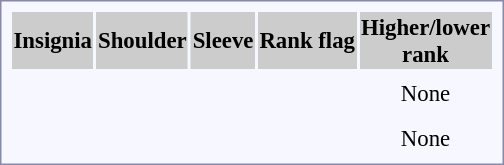<table style="border:1px solid #8888aa; background-color:#f7f8ff; padding:5px; font-size:95%; margin: 0px 12px 12px 0px;">
<tr style="background-color:#CCCCCC; text-align:center;">
<th>Insignia</th>
<th>Shoulder</th>
<th>Sleeve</th>
<th>Rank flag</th>
<th>Higher/lower<br>rank</th>
</tr>
<tr style="text-align:center;">
<th></th>
<td></td>
<td></td>
<td></td>
<td></td>
</tr>
<tr style="text-align:center;">
<th></th>
<td></td>
<td></td>
<td></td>
<td>None</td>
</tr>
<tr style="text-align:center;">
<th></th>
<td></td>
<td></td>
<td></td>
<td></td>
</tr>
<tr style="text-align:center;">
<th></th>
<td></td>
<td></td>
<td></td>
<td></td>
</tr>
<tr style="text-align:center;">
<th></th>
<td></td>
<td></td>
<td></td>
<td>None</td>
</tr>
</table>
